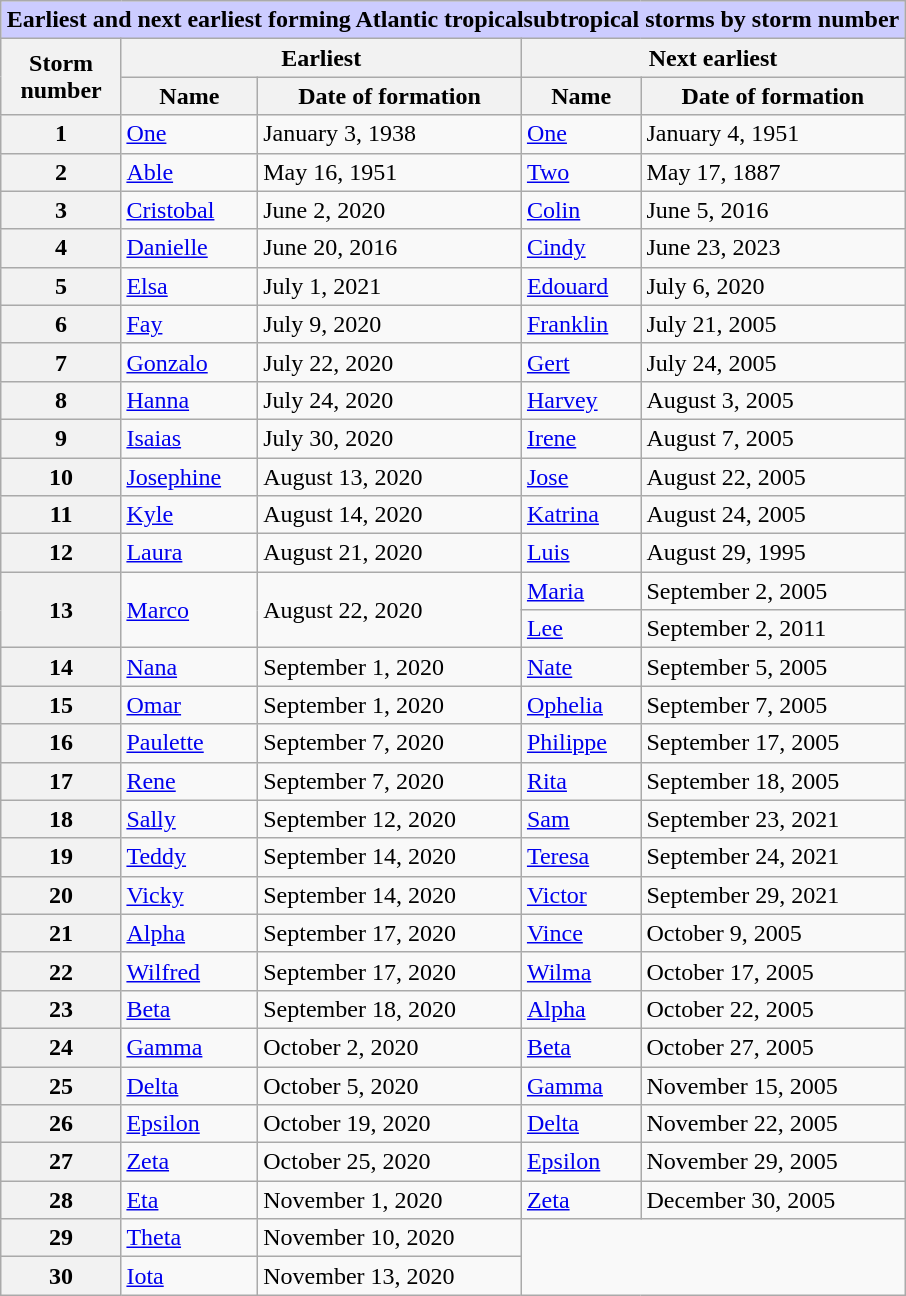<table class="wikitable" style="margin: 0.5em auto;">
<tr>
<th colspan="5" style="background:#ccf;">Earliest and next earliest forming Atlantic tropicalsubtropical storms by storm number</th>
</tr>
<tr>
<th rowspan="2">Storm<br>number</th>
<th colspan="2">Earliest</th>
<th colspan="2">Next earliest</th>
</tr>
<tr>
<th>Name</th>
<th>Date of formation</th>
<th>Name</th>
<th>Date of formation</th>
</tr>
<tr>
<th style="text-align:center;">1</th>
<td><a href='#'>One</a></td>
<td>January 3, 1938</td>
<td><a href='#'>One</a></td>
<td>January 4, 1951</td>
</tr>
<tr>
<th style="text-align:center;">2</th>
<td><a href='#'>Able</a></td>
<td>May 16, 1951</td>
<td><a href='#'>Two</a></td>
<td>May 17, 1887</td>
</tr>
<tr>
<th style="text-align:center;">3</th>
<td><a href='#'>Cristobal</a></td>
<td>June 2, 2020</td>
<td><a href='#'>Colin</a></td>
<td>June 5, 2016</td>
</tr>
<tr>
<th style="text-align:center;">4</th>
<td><a href='#'>Danielle</a></td>
<td>June 20, 2016</td>
<td><a href='#'>Cindy</a></td>
<td>June 23, 2023</td>
</tr>
<tr>
<th style="text-align:center;">5</th>
<td><a href='#'>Elsa</a></td>
<td>July 1, 2021</td>
<td><a href='#'>Edouard</a></td>
<td>July 6, 2020</td>
</tr>
<tr>
<th style="text-align:center;">6</th>
<td><a href='#'>Fay</a></td>
<td>July 9, 2020</td>
<td><a href='#'>Franklin</a></td>
<td>July 21, 2005</td>
</tr>
<tr>
<th style="text-align:center;">7</th>
<td><a href='#'>Gonzalo</a></td>
<td>July 22, 2020</td>
<td><a href='#'>Gert</a></td>
<td>July 24, 2005</td>
</tr>
<tr>
<th style="text-align:center;">8</th>
<td><a href='#'>Hanna</a></td>
<td>July 24, 2020</td>
<td><a href='#'>Harvey</a></td>
<td>August 3, 2005</td>
</tr>
<tr>
<th style="text-align:center;">9</th>
<td><a href='#'>Isaias</a></td>
<td>July 30, 2020</td>
<td><a href='#'>Irene</a></td>
<td>August 7, 2005</td>
</tr>
<tr>
<th style="text-align:center;">10</th>
<td><a href='#'>Josephine</a></td>
<td>August 13, 2020</td>
<td><a href='#'>Jose</a></td>
<td>August 22, 2005</td>
</tr>
<tr>
<th style="text-align:center;">11</th>
<td><a href='#'>Kyle</a></td>
<td>August 14, 2020</td>
<td><a href='#'>Katrina</a></td>
<td>August 24, 2005</td>
</tr>
<tr>
<th style="text-align:center;">12</th>
<td><a href='#'>Laura</a></td>
<td>August 21, 2020</td>
<td><a href='#'>Luis</a></td>
<td>August 29, 1995</td>
</tr>
<tr>
<th style="text-align:center;" rowspan="2">13</th>
<td rowspan="2"><a href='#'>Marco</a></td>
<td rowspan="2">August 22, 2020</td>
<td><a href='#'>Maria</a></td>
<td>September 2, 2005</td>
</tr>
<tr>
<td><a href='#'>Lee</a></td>
<td>September 2, 2011</td>
</tr>
<tr>
<th style="text-align:center;">14</th>
<td><a href='#'>Nana</a></td>
<td>September 1, 2020</td>
<td><a href='#'>Nate</a></td>
<td>September 5, 2005</td>
</tr>
<tr>
<th style="text-align:center;">15</th>
<td><a href='#'>Omar</a></td>
<td>September 1, 2020</td>
<td><a href='#'>Ophelia</a></td>
<td>September 7, 2005</td>
</tr>
<tr>
<th style="text-align:center;">16</th>
<td><a href='#'>Paulette</a></td>
<td>September 7, 2020</td>
<td><a href='#'>Philippe</a></td>
<td>September 17, 2005</td>
</tr>
<tr>
<th style="text-align:center;">17</th>
<td><a href='#'>Rene</a></td>
<td>September 7, 2020</td>
<td><a href='#'>Rita</a></td>
<td>September 18, 2005</td>
</tr>
<tr>
<th style="text-align:center;">18</th>
<td><a href='#'>Sally</a></td>
<td>September 12, 2020</td>
<td><a href='#'>Sam</a></td>
<td>September 23, 2021</td>
</tr>
<tr>
<th style="text-align:center;">19</th>
<td><a href='#'>Teddy</a></td>
<td>September 14, 2020</td>
<td><a href='#'>Teresa</a></td>
<td>September 24, 2021</td>
</tr>
<tr>
<th style="text-align:center;">20</th>
<td><a href='#'>Vicky</a></td>
<td>September 14, 2020</td>
<td><a href='#'>Victor</a></td>
<td>September 29, 2021</td>
</tr>
<tr>
<th style="text-align:center;">21</th>
<td><a href='#'>Alpha</a></td>
<td>September 17, 2020</td>
<td><a href='#'>Vince</a></td>
<td>October 9, 2005</td>
</tr>
<tr>
<th style="text-align:center;">22</th>
<td><a href='#'>Wilfred</a></td>
<td>September 17, 2020</td>
<td><a href='#'>Wilma</a></td>
<td>October 17, 2005</td>
</tr>
<tr>
<th style="text-align:center;">23</th>
<td><a href='#'>Beta</a></td>
<td>September 18, 2020</td>
<td><a href='#'>Alpha</a></td>
<td>October 22, 2005</td>
</tr>
<tr>
<th style="text-align:center;">24</th>
<td><a href='#'>Gamma</a></td>
<td>October 2, 2020</td>
<td><a href='#'>Beta</a></td>
<td>October 27, 2005</td>
</tr>
<tr>
<th style="text-align:center;">25</th>
<td><a href='#'>Delta</a></td>
<td>October 5, 2020</td>
<td><a href='#'>Gamma</a></td>
<td>November 15, 2005</td>
</tr>
<tr>
<th style="text-align:center;">26</th>
<td><a href='#'>Epsilon</a></td>
<td>October 19, 2020</td>
<td><a href='#'>Delta</a></td>
<td>November 22, 2005</td>
</tr>
<tr>
<th style="text-align:center;">27</th>
<td><a href='#'>Zeta</a></td>
<td>October 25, 2020</td>
<td><a href='#'>Epsilon</a></td>
<td>November 29, 2005</td>
</tr>
<tr>
<th style="text-align:center;">28</th>
<td><a href='#'>Eta</a></td>
<td>November 1, 2020</td>
<td><a href='#'>Zeta</a></td>
<td>December 30, 2005</td>
</tr>
<tr>
<th style="text-align:center;">29</th>
<td><a href='#'>Theta</a></td>
<td>November 10, 2020</td>
<td colspan="2" rowspan="2" style="text-align:center;"><em></em></td>
</tr>
<tr>
<th style="text-align:center;">30</th>
<td><a href='#'>Iota</a></td>
<td>November 13, 2020</td>
</tr>
</table>
